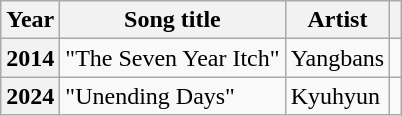<table class="wikitable plainrowheaders">
<tr>
<th scope="col">Year</th>
<th scope="col">Song title</th>
<th scope="col">Artist</th>
<th scope="col" class="unsortable"></th>
</tr>
<tr>
<th scope="row">2014</th>
<td>"The Seven Year Itch"</td>
<td>Yangbans</td>
<td style="text-align:center"></td>
</tr>
<tr>
<th scope="row">2024</th>
<td>"Unending Days"</td>
<td>Kyuhyun</td>
<td style="text-align:center"></td>
</tr>
</table>
